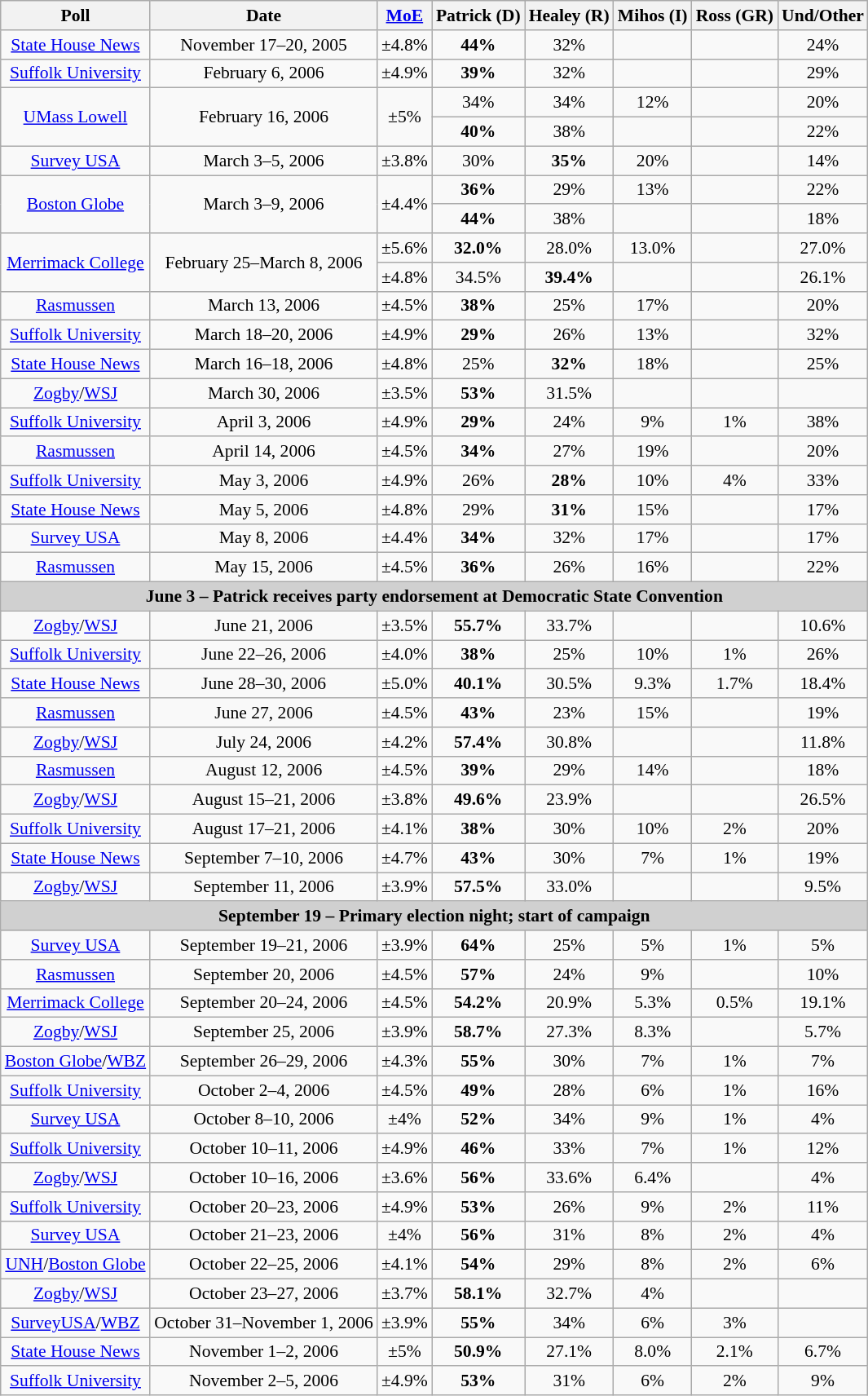<table class="wikitable sortable mw-collapsible mw-collapsed" style="text-align:center;font-size:90%;line-height:17px">
<tr>
<th>Poll</th>
<th>Date</th>
<th><a href='#'>MoE</a></th>
<th>Patrick (D)</th>
<th>Healey (R)</th>
<th>Mihos (I)</th>
<th>Ross (GR)</th>
<th>Und/Other</th>
</tr>
<tr>
<td><a href='#'>State House News</a></td>
<td>November 17–20, 2005</td>
<td>±4.8%</td>
<td><strong>44%</strong></td>
<td>32%</td>
<td></td>
<td></td>
<td>24%</td>
</tr>
<tr>
<td><a href='#'>Suffolk University</a></td>
<td>February 6, 2006</td>
<td>±4.9%</td>
<td><strong>39%</strong></td>
<td>32%</td>
<td></td>
<td></td>
<td>29%</td>
</tr>
<tr>
<td rowspan="2"><a href='#'>UMass Lowell</a></td>
<td rowspan="2">February 16, 2006</td>
<td rowspan="2">±5%</td>
<td>34%</td>
<td>34%</td>
<td>12%</td>
<td></td>
<td>20%</td>
</tr>
<tr>
<td><strong>40%</strong></td>
<td>38%</td>
<td></td>
<td></td>
<td>22%</td>
</tr>
<tr>
<td><a href='#'>Survey USA</a></td>
<td>March 3–5, 2006</td>
<td>±3.8%</td>
<td>30%</td>
<td><strong>35%</strong></td>
<td>20%</td>
<td></td>
<td>14%</td>
</tr>
<tr>
<td rowspan="2"><a href='#'>Boston Globe</a></td>
<td rowspan="2">March 3–9, 2006</td>
<td rowspan="2">±4.4%</td>
<td><strong>36%</strong></td>
<td>29%</td>
<td>13%</td>
<td></td>
<td>22%</td>
</tr>
<tr>
<td><strong>44%</strong></td>
<td>38%</td>
<td></td>
<td></td>
<td>18%</td>
</tr>
<tr>
<td rowspan="2"><a href='#'>Merrimack College</a></td>
<td rowspan="2">February 25–March 8, 2006</td>
<td>±5.6%</td>
<td><strong>32.0%</strong></td>
<td>28.0%</td>
<td>13.0%</td>
<td></td>
<td>27.0%</td>
</tr>
<tr>
<td>±4.8%</td>
<td>34.5%</td>
<td><strong>39.4%</strong></td>
<td></td>
<td></td>
<td>26.1%</td>
</tr>
<tr>
<td><a href='#'>Rasmussen</a></td>
<td>March 13, 2006</td>
<td>±4.5%</td>
<td><strong>38%</strong></td>
<td>25%</td>
<td>17%</td>
<td></td>
<td>20%</td>
</tr>
<tr>
<td><a href='#'>Suffolk University</a></td>
<td>March 18–20, 2006</td>
<td>±4.9%</td>
<td><strong>29%</strong></td>
<td>26%</td>
<td>13%</td>
<td></td>
<td>32%</td>
</tr>
<tr>
<td><a href='#'>State House News</a></td>
<td>March 16–18, 2006</td>
<td>±4.8%</td>
<td>25%</td>
<td><strong>32%</strong></td>
<td>18%</td>
<td></td>
<td>25%</td>
</tr>
<tr>
<td><a href='#'>Zogby</a>/<a href='#'>WSJ</a></td>
<td>March 30, 2006</td>
<td>±3.5%</td>
<td><strong>53%</strong></td>
<td>31.5%</td>
<td></td>
<td></td>
<td></td>
</tr>
<tr>
<td><a href='#'>Suffolk University</a></td>
<td>April 3, 2006</td>
<td>±4.9%</td>
<td><strong>29%</strong></td>
<td>24%</td>
<td>9%</td>
<td>1%</td>
<td>38%</td>
</tr>
<tr>
<td><a href='#'>Rasmussen</a></td>
<td>April 14, 2006</td>
<td>±4.5%</td>
<td><strong>34%</strong></td>
<td>27%</td>
<td>19%</td>
<td></td>
<td>20%</td>
</tr>
<tr>
<td><a href='#'>Suffolk University</a></td>
<td>May 3, 2006</td>
<td>±4.9%</td>
<td>26%</td>
<td><strong>28%</strong></td>
<td>10%</td>
<td>4%</td>
<td>33%</td>
</tr>
<tr>
<td><a href='#'>State House News</a></td>
<td>May 5, 2006</td>
<td>±4.8%</td>
<td>29%</td>
<td><strong>31%</strong></td>
<td>15%</td>
<td></td>
<td>17%</td>
</tr>
<tr>
<td><a href='#'>Survey USA</a></td>
<td>May 8, 2006</td>
<td>±4.4%</td>
<td><strong>34%</strong></td>
<td>32%</td>
<td>17%</td>
<td></td>
<td>17%</td>
</tr>
<tr>
<td><a href='#'>Rasmussen</a></td>
<td>May 15, 2006</td>
<td>±4.5%</td>
<td><strong>36%</strong></td>
<td>26%</td>
<td>16%</td>
<td></td>
<td>22%</td>
</tr>
<tr>
<td colspan="8" style="background:#D0D0D0; color:black"><strong>June 3 – Patrick receives party endorsement at Democratic State Convention</strong></td>
</tr>
<tr>
<td><a href='#'>Zogby</a>/<a href='#'>WSJ</a></td>
<td>June 21, 2006</td>
<td>±3.5%</td>
<td><strong>55.7%</strong></td>
<td>33.7%</td>
<td></td>
<td></td>
<td>10.6%</td>
</tr>
<tr>
<td><a href='#'>Suffolk University</a></td>
<td>June 22–26, 2006</td>
<td>±4.0%</td>
<td><strong>38%</strong></td>
<td>25%</td>
<td>10%</td>
<td>1%</td>
<td>26%</td>
</tr>
<tr>
<td><a href='#'>State House News</a></td>
<td>June 28–30, 2006</td>
<td>±5.0%</td>
<td><strong>40.1%</strong></td>
<td>30.5%</td>
<td>9.3%</td>
<td>1.7%</td>
<td>18.4%</td>
</tr>
<tr>
<td><a href='#'>Rasmussen</a></td>
<td>June 27, 2006</td>
<td>±4.5%</td>
<td><strong>43%</strong></td>
<td>23%</td>
<td>15%</td>
<td></td>
<td>19%</td>
</tr>
<tr>
<td><a href='#'>Zogby</a>/<a href='#'>WSJ</a></td>
<td>July 24, 2006</td>
<td>±4.2%</td>
<td><strong>57.4%</strong></td>
<td>30.8%</td>
<td></td>
<td></td>
<td>11.8%</td>
</tr>
<tr>
<td><a href='#'>Rasmussen</a></td>
<td>August 12, 2006</td>
<td>±4.5%</td>
<td><strong>39%</strong></td>
<td>29%</td>
<td>14%</td>
<td></td>
<td>18%</td>
</tr>
<tr>
<td><a href='#'>Zogby</a>/<a href='#'>WSJ</a></td>
<td>August 15–21, 2006</td>
<td>±3.8%</td>
<td><strong>49.6%</strong></td>
<td>23.9%</td>
<td></td>
<td></td>
<td>26.5%</td>
</tr>
<tr>
<td><a href='#'>Suffolk University</a></td>
<td>August 17–21, 2006</td>
<td>±4.1%</td>
<td><strong>38%</strong></td>
<td>30%</td>
<td>10%</td>
<td>2%</td>
<td>20%</td>
</tr>
<tr>
<td><a href='#'>State House News</a></td>
<td>September 7–10, 2006</td>
<td>±4.7%</td>
<td><strong>43%</strong></td>
<td>30%</td>
<td>7%</td>
<td>1%</td>
<td>19%</td>
</tr>
<tr>
<td><a href='#'>Zogby</a>/<a href='#'>WSJ</a></td>
<td>September 11, 2006</td>
<td>±3.9%</td>
<td><strong>57.5%</strong></td>
<td>33.0%</td>
<td></td>
<td></td>
<td>9.5%</td>
</tr>
<tr>
<td colspan="8" style="background:#D0D0D0; color:black"><strong>September 19 – Primary election night; start of campaign</strong></td>
</tr>
<tr>
<td><a href='#'>Survey USA</a></td>
<td>September 19–21, 2006</td>
<td>±3.9%</td>
<td><strong>64%</strong></td>
<td>25%</td>
<td>5%</td>
<td>1%</td>
<td>5%</td>
</tr>
<tr>
<td><a href='#'>Rasmussen</a></td>
<td>September 20, 2006</td>
<td>±4.5%</td>
<td><strong>57%</strong></td>
<td>24%</td>
<td>9%</td>
<td></td>
<td>10%</td>
</tr>
<tr>
<td><a href='#'>Merrimack College</a></td>
<td>September 20–24, 2006</td>
<td>±4.5%</td>
<td><strong>54.2%</strong></td>
<td>20.9%</td>
<td>5.3%</td>
<td>0.5%</td>
<td>19.1%</td>
</tr>
<tr>
<td><a href='#'>Zogby</a>/<a href='#'>WSJ</a></td>
<td>September 25, 2006</td>
<td>±3.9%</td>
<td><strong>58.7%</strong></td>
<td>27.3%</td>
<td>8.3%</td>
<td></td>
<td>5.7%</td>
</tr>
<tr>
<td><a href='#'>Boston Globe</a>/<a href='#'>WBZ</a></td>
<td>September 26–29, 2006</td>
<td>±4.3%</td>
<td><strong>55%</strong></td>
<td>30%</td>
<td>7%</td>
<td>1%</td>
<td>7%</td>
</tr>
<tr>
<td><a href='#'>Suffolk University</a></td>
<td>October 2–4, 2006</td>
<td>±4.5%</td>
<td><strong>49%</strong></td>
<td>28%</td>
<td>6%</td>
<td>1%</td>
<td>16%</td>
</tr>
<tr>
<td><a href='#'>Survey USA</a></td>
<td>October 8–10, 2006</td>
<td>±4%</td>
<td><strong>52%</strong></td>
<td>34%</td>
<td>9%</td>
<td>1%</td>
<td>4%</td>
</tr>
<tr>
<td><a href='#'>Suffolk University</a></td>
<td>October 10–11, 2006</td>
<td>±4.9%</td>
<td><strong>46%</strong></td>
<td>33%</td>
<td>7%</td>
<td>1%</td>
<td>12%</td>
</tr>
<tr>
<td><a href='#'>Zogby</a>/<a href='#'>WSJ</a></td>
<td>October 10–16, 2006</td>
<td>±3.6%</td>
<td><strong>56%</strong></td>
<td>33.6%</td>
<td>6.4%</td>
<td></td>
<td>4%</td>
</tr>
<tr>
<td><a href='#'>Suffolk University</a></td>
<td>October 20–23, 2006</td>
<td>±4.9%</td>
<td><strong>53%</strong></td>
<td>26%</td>
<td>9%</td>
<td>2%</td>
<td>11%</td>
</tr>
<tr>
<td><a href='#'>Survey USA</a></td>
<td>October 21–23, 2006</td>
<td>±4%</td>
<td><strong>56%</strong></td>
<td>31%</td>
<td>8%</td>
<td>2%</td>
<td>4%</td>
</tr>
<tr>
<td><a href='#'>UNH</a>/<a href='#'>Boston Globe</a></td>
<td>October 22–25, 2006</td>
<td>±4.1%</td>
<td><strong>54%</strong></td>
<td>29%</td>
<td>8%</td>
<td>2%</td>
<td>6%</td>
</tr>
<tr>
<td><a href='#'>Zogby</a>/<a href='#'>WSJ</a></td>
<td>October 23–27, 2006</td>
<td>±3.7%</td>
<td><strong>58.1%</strong></td>
<td>32.7%</td>
<td>4%</td>
<td></td>
<td></td>
</tr>
<tr>
<td><a href='#'>SurveyUSA</a>/<a href='#'>WBZ</a></td>
<td>October 31–November 1, 2006</td>
<td>±3.9%</td>
<td><strong>55%</strong></td>
<td>34%</td>
<td>6%</td>
<td>3%</td>
<td></td>
</tr>
<tr>
<td><a href='#'>State House News</a></td>
<td>November 1–2, 2006</td>
<td>±5%</td>
<td><strong>50.9%</strong></td>
<td>27.1%</td>
<td>8.0%</td>
<td>2.1%</td>
<td>6.7%</td>
</tr>
<tr>
<td><a href='#'>Suffolk University</a></td>
<td>November 2–5, 2006</td>
<td>±4.9%</td>
<td><strong>53%</strong></td>
<td>31%</td>
<td>6%</td>
<td>2%</td>
<td>9%</td>
</tr>
</table>
